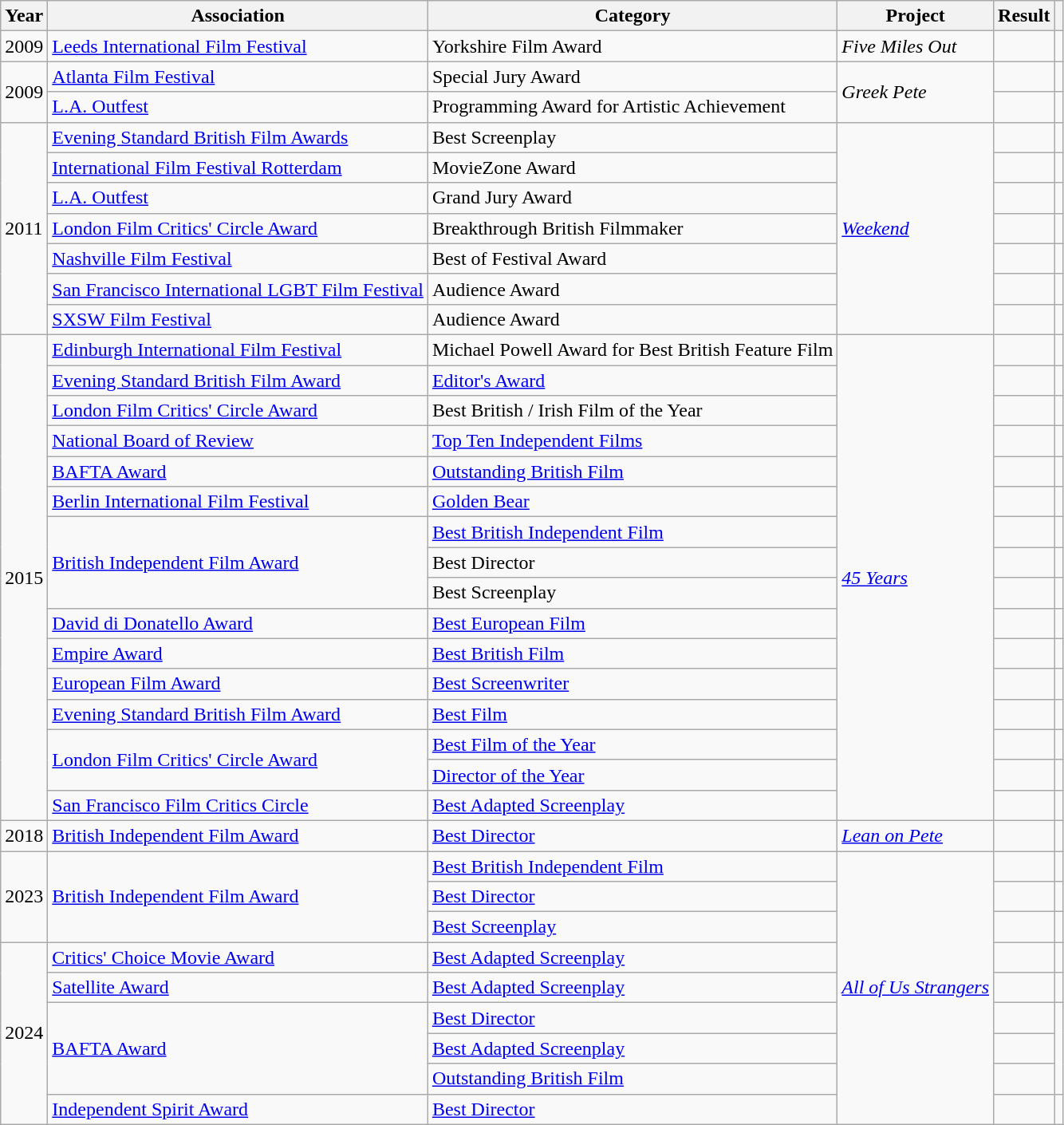<table class="wikitable sortable">
<tr>
<th>Year</th>
<th>Association</th>
<th>Category</th>
<th>Project</th>
<th>Result</th>
<th class=unsortable></th>
</tr>
<tr>
<td>2009</td>
<td><a href='#'>Leeds International Film Festival</a></td>
<td>Yorkshire Film Award</td>
<td><em>Five Miles Out</em></td>
<td></td>
<td></td>
</tr>
<tr>
<td rowspan=2>2009</td>
<td><a href='#'>Atlanta Film Festival</a></td>
<td>Special Jury Award</td>
<td rowspan=2><em>Greek Pete</em></td>
<td></td>
<td></td>
</tr>
<tr>
<td><a href='#'>L.A. Outfest</a></td>
<td>Programming Award for Artistic Achievement</td>
<td></td>
<td></td>
</tr>
<tr>
<td rowspan=7>2011</td>
<td><a href='#'>Evening Standard British Film Awards</a></td>
<td>Best Screenplay</td>
<td rowspan=7><em><a href='#'>Weekend</a></em></td>
<td></td>
<td></td>
</tr>
<tr>
<td><a href='#'>International Film Festival Rotterdam</a></td>
<td>MovieZone Award</td>
<td></td>
<td></td>
</tr>
<tr>
<td><a href='#'>L.A. Outfest</a></td>
<td>Grand Jury Award</td>
<td></td>
<td></td>
</tr>
<tr>
<td><a href='#'>London Film Critics' Circle Award</a></td>
<td>Breakthrough British Filmmaker</td>
<td></td>
<td></td>
</tr>
<tr>
<td><a href='#'>Nashville Film Festival</a></td>
<td>Best of Festival Award</td>
<td></td>
<td></td>
</tr>
<tr>
<td><a href='#'>San Francisco International LGBT Film Festival</a></td>
<td>Audience Award</td>
<td></td>
<td></td>
</tr>
<tr>
<td><a href='#'>SXSW Film Festival</a></td>
<td>Audience Award</td>
<td></td>
<td></td>
</tr>
<tr>
<td rowspan=16>2015</td>
<td><a href='#'>Edinburgh International Film Festival</a></td>
<td>Michael Powell Award for Best British Feature Film</td>
<td rowspan=16><em><a href='#'>45 Years</a></em></td>
<td></td>
<td></td>
</tr>
<tr>
<td><a href='#'>Evening Standard British Film Award</a></td>
<td><a href='#'>Editor's Award</a></td>
<td></td>
<td></td>
</tr>
<tr>
<td><a href='#'>London Film Critics' Circle Award</a></td>
<td>Best British / Irish Film of the Year</td>
<td></td>
<td></td>
</tr>
<tr>
<td><a href='#'>National Board of Review</a></td>
<td><a href='#'>Top Ten Independent Films</a></td>
<td></td>
<td></td>
</tr>
<tr>
<td><a href='#'>BAFTA Award</a></td>
<td><a href='#'>Outstanding British Film</a></td>
<td></td>
<td></td>
</tr>
<tr>
<td><a href='#'>Berlin International Film Festival</a></td>
<td><a href='#'>Golden Bear</a></td>
<td></td>
<td></td>
</tr>
<tr>
<td rowspan=3><a href='#'>British Independent Film Award</a></td>
<td><a href='#'>Best British Independent Film</a></td>
<td></td>
<td></td>
</tr>
<tr>
<td>Best Director</td>
<td></td>
<td></td>
</tr>
<tr>
<td>Best Screenplay</td>
<td></td>
<td></td>
</tr>
<tr>
<td><a href='#'>David di Donatello Award</a></td>
<td><a href='#'>Best European Film</a></td>
<td></td>
<td></td>
</tr>
<tr>
<td><a href='#'>Empire Award</a></td>
<td><a href='#'>Best British Film</a></td>
<td></td>
<td></td>
</tr>
<tr>
<td><a href='#'>European Film Award</a></td>
<td><a href='#'>Best Screenwriter</a></td>
<td></td>
<td></td>
</tr>
<tr>
<td><a href='#'>Evening Standard British Film Award</a></td>
<td><a href='#'>Best Film</a></td>
<td></td>
<td></td>
</tr>
<tr>
<td rowspan=2><a href='#'>London Film Critics' Circle Award</a></td>
<td><a href='#'>Best Film of the Year</a></td>
<td></td>
<td></td>
</tr>
<tr>
<td><a href='#'>Director of the Year</a></td>
<td></td>
<td></td>
</tr>
<tr>
<td><a href='#'>San Francisco Film Critics Circle</a></td>
<td><a href='#'>Best Adapted Screenplay</a></td>
<td></td>
<td></td>
</tr>
<tr>
<td>2018</td>
<td><a href='#'>British Independent Film Award</a></td>
<td><a href='#'>Best Director</a></td>
<td><em><a href='#'>Lean on Pete</a></em></td>
<td></td>
<td></td>
</tr>
<tr>
<td rowspan=3>2023</td>
<td rowspan=3><a href='#'>British Independent Film Award</a></td>
<td><a href='#'>Best British Independent Film</a></td>
<td rowspan=9><em><a href='#'>All of Us Strangers</a></em></td>
<td></td>
<td></td>
</tr>
<tr>
<td><a href='#'>Best Director</a></td>
<td></td>
<td></td>
</tr>
<tr>
<td><a href='#'>Best Screenplay</a></td>
<td></td>
<td></td>
</tr>
<tr>
<td rowspan=6>2024</td>
<td><a href='#'>Critics' Choice Movie Award</a></td>
<td><a href='#'>Best Adapted Screenplay</a></td>
<td></td>
<td></td>
</tr>
<tr>
<td><a href='#'>Satellite Award</a></td>
<td><a href='#'>Best Adapted Screenplay</a></td>
<td></td>
<td></td>
</tr>
<tr>
<td rowspan=3><a href='#'>BAFTA Award</a></td>
<td><a href='#'>Best Director</a></td>
<td></td>
<td rowspan=3></td>
</tr>
<tr>
<td><a href='#'>Best Adapted Screenplay</a></td>
<td></td>
</tr>
<tr>
<td><a href='#'>Outstanding British Film</a></td>
<td></td>
</tr>
<tr>
<td><a href='#'>Independent Spirit Award</a></td>
<td><a href='#'>Best Director</a></td>
<td></td>
<td></td>
</tr>
</table>
